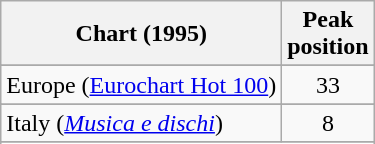<table class="wikitable sortable">
<tr>
<th>Chart (1995)</th>
<th>Peak<br>position</th>
</tr>
<tr>
</tr>
<tr>
</tr>
<tr>
<td>Europe (<a href='#'>Eurochart Hot 100</a>)</td>
<td align="center">33</td>
</tr>
<tr>
</tr>
<tr>
</tr>
<tr>
</tr>
<tr>
<td>Italy (<em><a href='#'>Musica e dischi</a></em>)</td>
<td align="center">8</td>
</tr>
<tr>
</tr>
<tr>
</tr>
<tr>
</tr>
<tr>
</tr>
<tr>
</tr>
</table>
